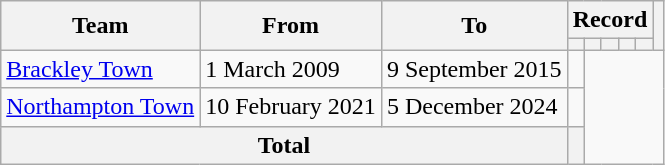<table class="wikitable" style="text-align: center">
<tr>
<th rowspan=2>Team</th>
<th rowspan=2>From</th>
<th rowspan=2>To</th>
<th colspan=5>Record</th>
<th rowspan=2></th>
</tr>
<tr>
<th></th>
<th></th>
<th></th>
<th></th>
<th></th>
</tr>
<tr>
<td align=left><a href='#'>Brackley Town</a></td>
<td align=left>1 March 2009</td>
<td align=left>9 September 2015<br></td>
<td></td>
</tr>
<tr>
<td align=left><a href='#'>Northampton Town</a></td>
<td align=left>10 February 2021</td>
<td align=left>5 December 2024<br></td>
<td></td>
</tr>
<tr>
<th colspan=3>Total<br></th>
<th></th>
</tr>
</table>
